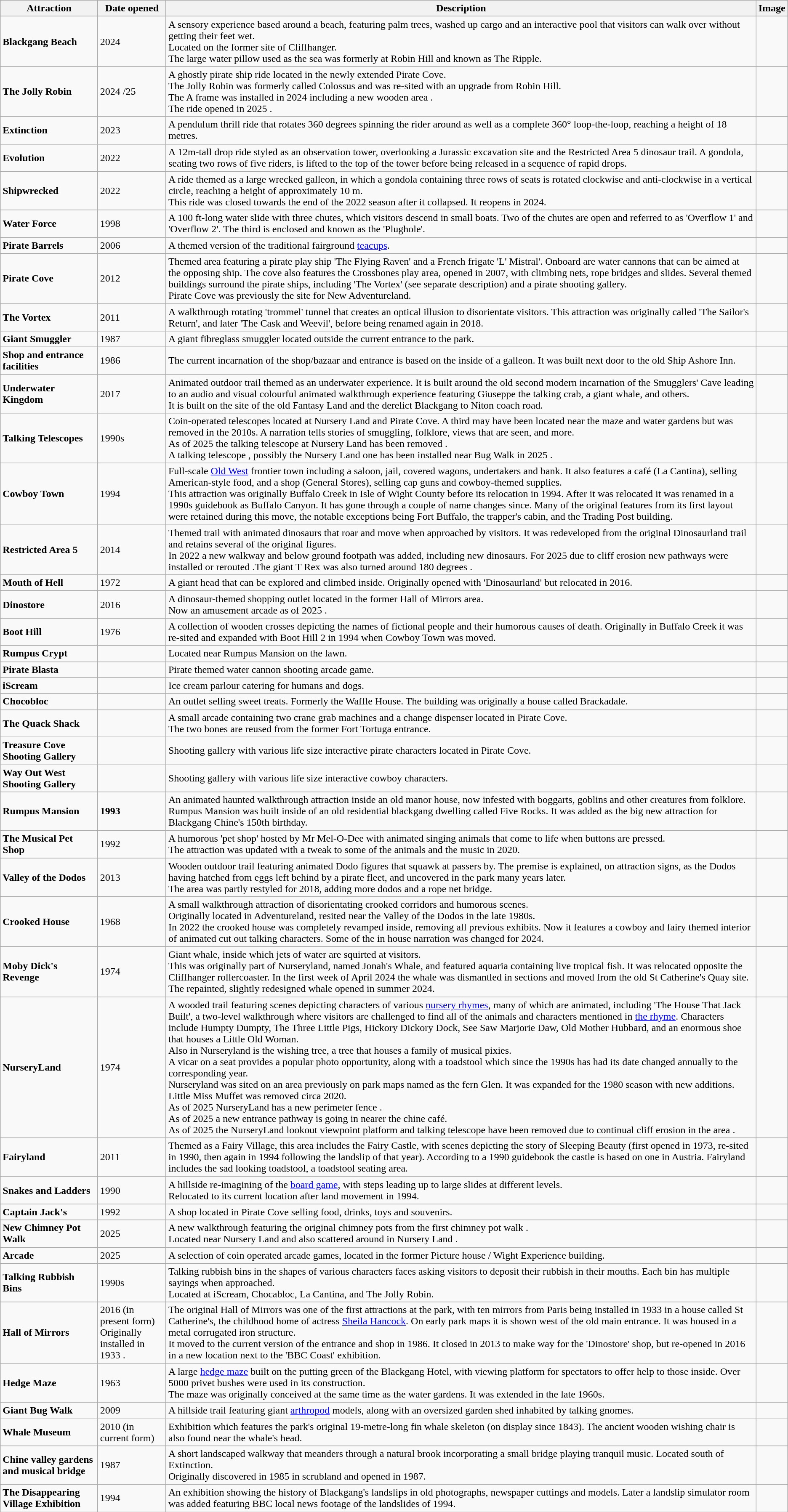<table class="wikitable sortable">
<tr>
<th class="unsortable">Attraction</th>
<th>Date opened</th>
<th class="unsortable">Description</th>
<th class="unsortable">Image</th>
</tr>
<tr>
<td><strong>Blackgang Beach</strong></td>
<td>2024</td>
<td>A sensory experience based around a beach, featuring palm trees, washed up cargo and an interactive pool that visitors can walk over without getting their feet wet.<br>Located on the former site of Cliffhanger.<br>The large water pillow used as the sea was formerly at Robin Hill and known as The Ripple.</td>
<td></td>
</tr>
<tr>
<td><strong>The Jolly Robin</strong></td>
<td>2024 /25</td>
<td>A ghostly pirate ship ride located in the newly extended Pirate Cove.<br>The Jolly Robin was formerly called Colossus and was re-sited with an upgrade from Robin Hill.<br>The A frame was installed in 2024 including a new wooden area .<br>The ride opened in 2025 .</td>
<td></td>
</tr>
<tr>
<td><strong>Extinction</strong></td>
<td>2023</td>
<td>A pendulum thrill ride that rotates 360 degrees spinning the rider around as well as a complete 360° loop-the-loop, reaching a height of 18 metres.</td>
<td></td>
</tr>
<tr>
<td><strong>Evolution</strong></td>
<td>2022</td>
<td>A 12m-tall drop ride styled as an observation tower, overlooking a Jurassic excavation site and the Restricted Area 5 dinosaur trail. A gondola, seating two rows of five riders, is lifted to the top of the tower before being released in a sequence of rapid drops.</td>
<td></td>
</tr>
<tr>
<td><strong>Shipwrecked</strong></td>
<td>2022</td>
<td>A ride themed as a large wrecked galleon, in which a gondola containing three rows of seats is rotated clockwise and anti-clockwise in a vertical circle, reaching a height of approximately 10 m.<br>This ride was closed towards the end of the 2022 season after it collapsed. It reopens in 2024.</td>
<td></td>
</tr>
<tr>
<td><strong>Water Force</strong></td>
<td>1998</td>
<td>A 100 ft-long water slide with three chutes, which visitors descend in small boats. Two of the chutes are open and referred to as 'Overflow 1' and 'Overflow 2'. The third is enclosed and known as the 'Plughole'.</td>
<td></td>
</tr>
<tr>
<td><strong>Pirate Barrels</strong></td>
<td>2006</td>
<td>A themed version of the traditional fairground <a href='#'>teacups</a>.</td>
<td></td>
</tr>
<tr>
<td><strong>Pirate Cove</strong></td>
<td>2012</td>
<td>Themed area featuring a pirate play ship 'The Flying Raven' and a French frigate 'L' Mistral'. Onboard are water cannons that can be aimed at the opposing ship. The cove also features the Crossbones play area, opened in 2007, with climbing nets, rope bridges and slides. Several themed buildings surround the pirate ships, including 'The Vortex' (see separate description) and a pirate shooting gallery.<br>Pirate Cove was previously the site for New Adventureland.</td>
<td></td>
</tr>
<tr>
<td><strong>The Vortex</strong></td>
<td>2011</td>
<td>A walkthrough rotating 'trommel' tunnel that creates an optical illusion to disorientate visitors. This attraction was originally called 'The Sailor's Return', and later 'The Cask and Weevil', before being renamed again in 2018.</td>
<td></td>
</tr>
<tr>
<td><strong>Giant Smuggler</strong></td>
<td>1987</td>
<td>A giant fibreglass smuggler located outside the current entrance to the park.</td>
<td></td>
</tr>
<tr>
<td><strong>Shop and entrance facilities</strong></td>
<td>1986</td>
<td>The current incarnation of the shop/bazaar and entrance is based on the inside of a galleon. It was built next door to the old Ship Ashore Inn.</td>
<td></td>
</tr>
<tr>
<td><strong>Underwater Kingdom</strong></td>
<td>2017</td>
<td>Animated outdoor trail themed as an underwater experience. It is built around the old second modern incarnation of the Smugglers' Cave leading to an audio and visual colourful animated walkthrough experience featuring Giuseppe the talking crab, a giant whale, and others.<br>It is built on the site of the old Fantasy Land and the derelict Blackgang to Niton coach road.</td>
<td></td>
</tr>
<tr>
<td><strong>Talking Telescopes</strong></td>
<td>1990s</td>
<td>Coin-operated telescopes located at Nursery Land and Pirate Cove. A third may have been located near the maze and water gardens but was removed in the 2010s. A narration tells stories of smuggling, folklore, views that are seen, and more.<br>As of 2025 the talking telescope at Nursery Land has been removed .<br>A talking telescope , possibly the Nursery Land one has been installed near Bug Walk in 2025 .</td>
<td></td>
</tr>
<tr>
<td><strong>Cowboy Town</strong></td>
<td>1994</td>
<td>Full-scale <a href='#'>Old West</a> frontier town including a saloon, jail, covered wagons, undertakers and bank. It also features a café (La Cantina), selling American-style food, and a shop (General Stores), selling cap guns and cowboy-themed supplies.<br>This attraction was originally Buffalo Creek in Isle of Wight County before its relocation in 1994. After it was relocated it was renamed in a 1990s guidebook as Buffalo Canyon. It has gone through a couple of name changes since. Many of the original features from its first layout were retained during this move, the notable exceptions being Fort Buffalo, the trapper's cabin, and the Trading Post building.</td>
<td></td>
</tr>
<tr>
<td><strong>Restricted Area 5</strong></td>
<td>2014</td>
<td>Themed trail with animated dinosaurs that roar and move when approached by visitors. It was redeveloped from the original Dinosaurland trail and retains several of the original figures.<br>In 2022 a new walkway and below ground footpath was added, including new dinosaurs. For 2025 due to cliff erosion new pathways were installed or rerouted .The giant T Rex was also turned around 180 degrees .</td>
<td></td>
</tr>
<tr>
<td><strong>Mouth of Hell</strong></td>
<td>1972</td>
<td>A giant head that can be explored and climbed inside. Originally opened with 'Dinosaurland' but relocated in 2016.</td>
<td></td>
</tr>
<tr>
<td><strong>Dinostore</strong></td>
<td>2016</td>
<td>A dinosaur-themed shopping outlet located in the former Hall of Mirrors area.<br>Now an amusement arcade as of 2025 .</td>
<td></td>
</tr>
<tr>
<td><strong>Boot Hill</strong></td>
<td>1976</td>
<td>A collection of wooden crosses depicting the names of fictional people and their humorous causes of death. Originally in Buffalo Creek it was re-sited and expanded with Boot Hill 2 in 1994 when Cowboy Town was moved.</td>
<td></td>
</tr>
<tr>
<td><strong>Rumpus Crypt</strong></td>
<td></td>
<td>Located near Rumpus Mansion on the lawn.</td>
<td></td>
</tr>
<tr>
<td><strong>Pirate Blasta</strong></td>
<td></td>
<td>Pirate themed water cannon shooting arcade game.</td>
<td></td>
</tr>
<tr>
<td><strong>iScream</strong></td>
<td></td>
<td>Ice cream parlour catering for humans and dogs.</td>
<td></td>
</tr>
<tr>
<td><strong>Chocobloc</strong></td>
<td></td>
<td>An outlet selling sweet treats. Formerly the Waffle House. The building was originally a house called Brackadale.</td>
<td></td>
</tr>
<tr>
<td><strong>The Quack Shack</strong></td>
<td></td>
<td>A small arcade containing two crane grab machines and a change dispenser located in Pirate Cove.<br>The two bones are reused from the former Fort Tortuga entrance.</td>
<td></td>
</tr>
<tr>
<td><strong>Treasure Cove Shooting Gallery</strong></td>
<td></td>
<td>Shooting gallery with various life size interactive pirate characters located in Pirate Cove.</td>
<td></td>
</tr>
<tr>
<td><strong>Way Out West Shooting Gallery</strong></td>
<td></td>
<td>Shooting gallery with various life size interactive cowboy characters.</td>
<td></td>
</tr>
<tr>
<td><strong>Rumpus Mansion</strong></td>
<td><strong>1993</strong></td>
<td>An animated haunted walkthrough attraction inside an old manor house, now infested with boggarts, goblins and other creatures from folklore.<br>Rumpus Mansion was built inside of an old residential blackgang dwelling called Five Rocks. It was added as the big new attraction for Blackgang Chine's 150th birthday.</td>
<td></td>
</tr>
<tr>
<td><strong>The Musical Pet Shop</strong></td>
<td>1992</td>
<td>A humorous 'pet shop' hosted by Mr Mel-O-Dee with animated singing animals that come to life when buttons are pressed.<br>The attraction was updated with a tweak to some of the animals and the music in 2020.</td>
<td></td>
</tr>
<tr>
<td><strong>Valley of the Dodos</strong></td>
<td>2013</td>
<td>Wooden outdoor trail featuring animated Dodo figures that squawk at passers by. The premise is explained, on attraction signs, as the Dodos having hatched from eggs left behind by a pirate fleet, and uncovered in the park many years later.<br>The area was partly restyled for 2018, adding more dodos and a rope net bridge.</td>
<td></td>
</tr>
<tr>
<td><strong>Crooked House</strong></td>
<td>1968</td>
<td>A small walkthrough attraction of disorientating crooked corridors and humorous scenes.<br>Originally located in Adventureland, resited near the Valley of the Dodos in the late 1980s.<br>In 2022 the crooked house was completely revamped inside, removing all previous exhibits. Now it features a cowboy and fairy themed interior of animated cut out talking characters. Some of the in house narration was changed for 2024.</td>
<td></td>
</tr>
<tr>
<td><strong>Moby Dick's Revenge</strong></td>
<td>1974</td>
<td>Giant whale, inside which jets of water are squirted at visitors.<br>This was originally part of Nurseryland, named Jonah's Whale, and featured aquaria containing live tropical fish. It was relocated opposite the Cliffhanger rollercoaster. In the first week of April 2024 the whale was dismantled in sections and moved from the old St Catherine's Quay site. The repainted, slightly redesigned whale opened in summer 2024.</td>
<td></td>
</tr>
<tr>
<td><strong>NurseryLand</strong></td>
<td>1974</td>
<td>A wooded trail featuring scenes depicting characters of various <a href='#'>nursery rhymes</a>, many of which are animated, including 'The House That Jack Built', a two-level walkthrough where visitors are challenged to find all of the animals and characters mentioned in <a href='#'>the rhyme</a>. Characters include Humpty Dumpty, The Three Little Pigs, Hickory Dickory Dock, See Saw Marjorie Daw, Old Mother Hubbard, and an enormous shoe that houses a Little Old Woman.<br>Also in Nurseryland is the wishing tree, a tree that houses a family of musical pixies.<br>A vicar on a seat provides a popular photo opportunity, along with a toadstool which since the 1990s has had its date changed annually to the corresponding year.<br>Nurseryland was sited on an area previously on park maps named as the fern Glen. It was expanded for the 1980 season with new additions. Little Miss Muffet was removed circa 2020.<br>As of 2025 NurseryLand has a new perimeter fence .<br>As of 2025 a new entrance pathway is going in nearer the chine café.<br>As of 2025 the NurseryLand lookout viewpoint platform and talking telescope have been removed due to continual cliff erosion in the area .</td>
<td></td>
</tr>
<tr>
<td><strong>Fairyland</strong></td>
<td>2011</td>
<td>Themed as a Fairy Village, this area includes the Fairy Castle, with scenes depicting the story of Sleeping Beauty (first opened in 1973, re-sited in 1990, then again in 1994 following the landslip of that year). According to a 1990 guidebook the castle is based on one in Austria. Fairyland includes the sad looking toadstool, a toadstool seating area.</td>
<td></td>
</tr>
<tr>
<td><strong>Snakes and Ladders</strong></td>
<td>1990</td>
<td>A hillside re-imagining of the <a href='#'>board game</a>, with steps leading up to large slides at different levels.<br>Relocated to its current location after land movement in 1994.</td>
<td></td>
</tr>
<tr>
<td><strong>Captain Jack's</strong></td>
<td>1992</td>
<td>A shop located in Pirate Cove selling food, drinks, toys and souvenirs.</td>
<td></td>
</tr>
<tr>
<td><strong>New Chimney Pot Walk</strong></td>
<td>2025</td>
<td>A new walkthrough featuring the original chimney pots from the first chimney pot walk .<br>Located near Nursery Land and also scattered around in Nursery Land .</td>
<td></td>
</tr>
<tr>
<td><strong>Arcade</strong></td>
<td>2025</td>
<td>A selection of coin operated arcade games, located in the former Picture house / Wight Experience building.</td>
<td></td>
</tr>
<tr>
<td><strong>Talking Rubbish Bins</strong></td>
<td>1990s</td>
<td>Talking rubbish bins in the shapes of various characters faces asking visitors to deposit their rubbish in their mouths. Each bin has multiple sayings when approached.<br>Located at iScream, Chocabloc, La Cantina, and The Jolly Robin.</td>
<td></td>
</tr>
<tr>
<td><strong>Hall of Mirrors</strong></td>
<td>2016 (in present form)<br>Originally installed in 1933 .</td>
<td>The original Hall of Mirrors was one of the first attractions at the park, with ten mirrors from Paris being installed in 1933 in a house called St Catherine's, the childhood home of actress <a href='#'>Sheila Hancock</a>. On early park maps it is shown west of the old main entrance. It was housed in a metal corrugated iron structure.<br>It moved to the current version of the entrance and shop in 1986. It closed in 2013 to make way for the 'Dinostore' shop, but re-opened in 2016 in a new location next to the 'BBC Coast' exhibition.</td>
<td></td>
</tr>
<tr>
<td><strong>Hedge Maze</strong></td>
<td>1963</td>
<td>A large <a href='#'>hedge maze</a> built on the putting green of the Blackgang Hotel, with viewing platform for spectators to offer help to those inside. Over 5000 privet bushes were used in its construction.<br>The maze was originally conceived at the same time as the water gardens. It was extended in the late 1960s.</td>
<td></td>
</tr>
<tr>
<td><strong>Giant Bug Walk</strong></td>
<td>2009</td>
<td>A hillside trail featuring giant <a href='#'>arthropod</a> models, along with an oversized garden shed inhabited by talking gnomes.</td>
<td></td>
</tr>
<tr>
<td><strong>Whale Museum</strong></td>
<td>2010 (in current form)</td>
<td>Exhibition which features the park's original 19-metre-long fin whale skeleton (on display since 1843). The ancient wooden wishing chair is also found near the whale's head.</td>
<td></td>
</tr>
<tr>
<td><strong>Chine valley gardens and musical bridge</strong></td>
<td>1987</td>
<td>A short landscaped walkway that meanders through a natural brook incorporating a small bridge playing tranquil music. Located south of Extinction.<br>Originally discovered in 1985 in scrubland and opened in 1987.</td>
<td></td>
</tr>
<tr>
<td><strong>The Disappearing Village Exhibition</strong></td>
<td>1994</td>
<td>An exhibition showing the history of Blackgang's landslips in old photographs, newspaper cuttings and models. Later a landslip simulator room was added featuring BBC local news footage of the landslides of 1994.</td>
<td></td>
</tr>
</table>
